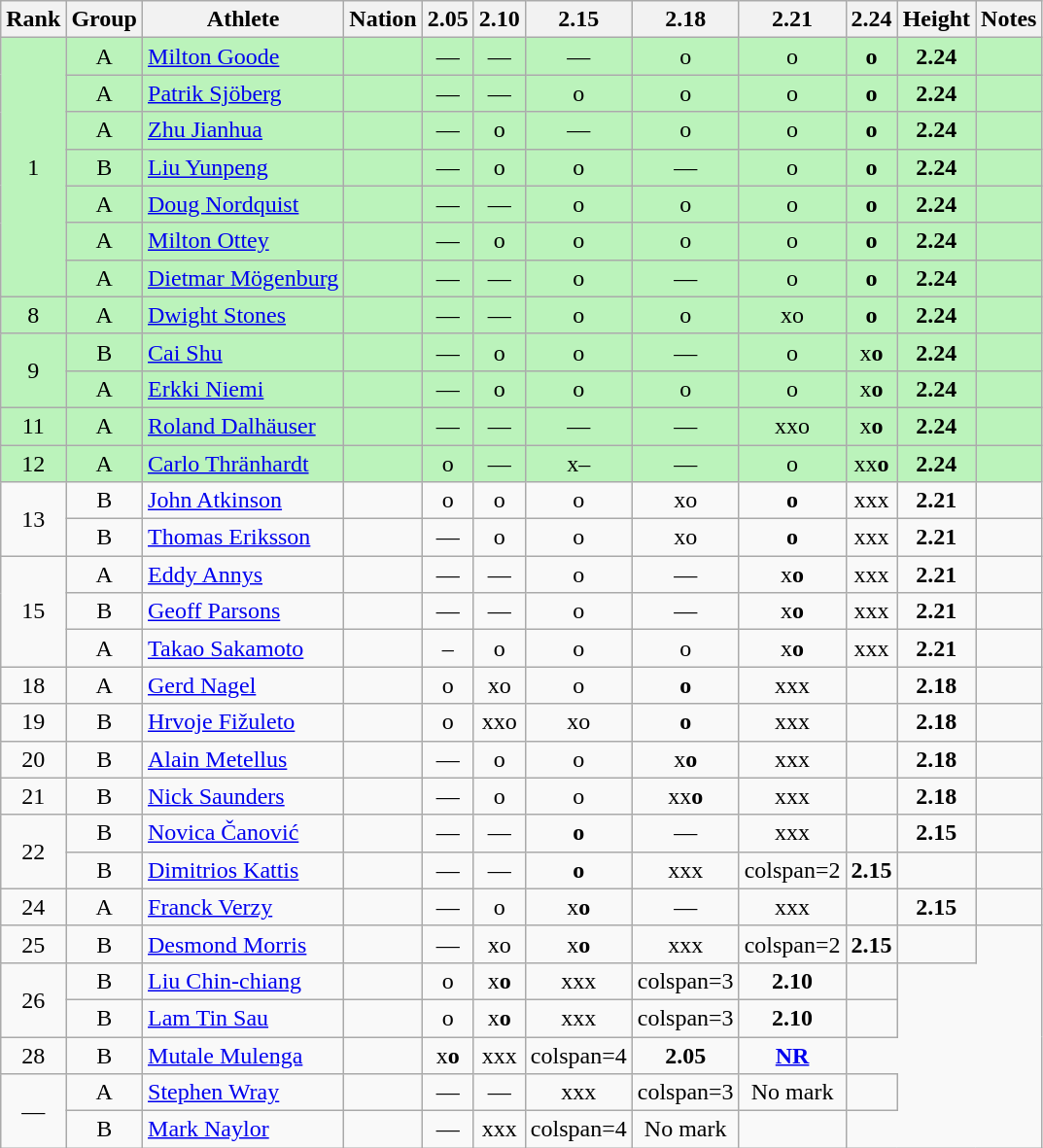<table class="wikitable sortable" style="text-align:center">
<tr>
<th>Rank</th>
<th>Group</th>
<th>Athlete</th>
<th>Nation</th>
<th>2.05</th>
<th>2.10</th>
<th>2.15</th>
<th>2.18</th>
<th>2.21</th>
<th>2.24</th>
<th>Height</th>
<th>Notes</th>
</tr>
<tr bgcolor=bbf3bb>
<td rowspan=7>1</td>
<td>A</td>
<td align=left><a href='#'>Milton Goode</a></td>
<td align=left></td>
<td>—</td>
<td>—</td>
<td>—</td>
<td>o</td>
<td>o</td>
<td><strong>o</strong></td>
<td><strong>2.24</strong></td>
<td></td>
</tr>
<tr bgcolor=bbf3bb>
<td>A</td>
<td align=left><a href='#'>Patrik Sjöberg</a></td>
<td align=left></td>
<td>—</td>
<td>—</td>
<td>o</td>
<td>o</td>
<td>o</td>
<td><strong>o</strong></td>
<td><strong>2.24</strong></td>
<td></td>
</tr>
<tr bgcolor=bbf3bb>
<td>A</td>
<td align=left><a href='#'>Zhu Jianhua</a></td>
<td align=left></td>
<td>—</td>
<td>o</td>
<td>—</td>
<td>o</td>
<td>o</td>
<td><strong>o</strong></td>
<td><strong>2.24</strong></td>
<td></td>
</tr>
<tr bgcolor=bbf3bb>
<td>B</td>
<td align=left><a href='#'>Liu Yunpeng</a></td>
<td align=left></td>
<td>—</td>
<td>o</td>
<td>o</td>
<td>—</td>
<td>o</td>
<td><strong>o</strong></td>
<td><strong>2.24</strong></td>
<td></td>
</tr>
<tr bgcolor=bbf3bb>
<td>A</td>
<td align=left><a href='#'>Doug Nordquist</a></td>
<td align=left></td>
<td>—</td>
<td>—</td>
<td>o</td>
<td>o</td>
<td>o</td>
<td><strong>o</strong></td>
<td><strong>2.24</strong></td>
<td></td>
</tr>
<tr bgcolor=bbf3bb>
<td>A</td>
<td align=left><a href='#'>Milton Ottey</a></td>
<td align=left></td>
<td>—</td>
<td>o</td>
<td>o</td>
<td>o</td>
<td>o</td>
<td><strong>o</strong></td>
<td><strong>2.24</strong></td>
<td></td>
</tr>
<tr bgcolor=bbf3bb>
<td>A</td>
<td align=left><a href='#'>Dietmar Mögenburg</a></td>
<td align=left></td>
<td>—</td>
<td>—</td>
<td>o</td>
<td>—</td>
<td>o</td>
<td><strong>o</strong></td>
<td><strong>2.24</strong></td>
<td></td>
</tr>
<tr bgcolor=bbf3bb>
<td>8</td>
<td>A</td>
<td align=left><a href='#'>Dwight Stones</a></td>
<td align=left></td>
<td>—</td>
<td>—</td>
<td>o</td>
<td>o</td>
<td>xo</td>
<td><strong>o</strong></td>
<td><strong>2.24</strong></td>
<td></td>
</tr>
<tr bgcolor=bbf3bb>
<td rowspan=2>9</td>
<td>B</td>
<td align=left><a href='#'>Cai Shu</a></td>
<td align=left></td>
<td>—</td>
<td>o</td>
<td>o</td>
<td>—</td>
<td>o</td>
<td>x<strong>o</strong></td>
<td><strong>2.24</strong></td>
<td></td>
</tr>
<tr bgcolor=bbf3bb>
<td>A</td>
<td align=left><a href='#'>Erkki Niemi</a></td>
<td align=left></td>
<td>—</td>
<td>o</td>
<td>o</td>
<td>o</td>
<td>o</td>
<td>x<strong>o</strong></td>
<td><strong>2.24</strong></td>
<td></td>
</tr>
<tr bgcolor=bbf3bb>
<td>11</td>
<td>A</td>
<td align=left><a href='#'>Roland Dalhäuser</a></td>
<td align=left></td>
<td>—</td>
<td>—</td>
<td>—</td>
<td>—</td>
<td>xxo</td>
<td>x<strong>o</strong></td>
<td><strong>2.24</strong></td>
<td></td>
</tr>
<tr bgcolor=bbf3bb>
<td>12</td>
<td>A</td>
<td align=left><a href='#'>Carlo Thränhardt</a></td>
<td align=left></td>
<td>o</td>
<td>—</td>
<td>x–</td>
<td>—</td>
<td>o</td>
<td>xx<strong>o</strong></td>
<td><strong>2.24</strong></td>
<td></td>
</tr>
<tr>
<td rowspan=2>13</td>
<td>B</td>
<td align=left><a href='#'>John Atkinson</a></td>
<td align=left></td>
<td>o</td>
<td>o</td>
<td>o</td>
<td>xo</td>
<td><strong>o</strong></td>
<td>xxx</td>
<td><strong>2.21</strong></td>
<td></td>
</tr>
<tr>
<td>B</td>
<td align=left><a href='#'>Thomas Eriksson</a></td>
<td align=left></td>
<td>—</td>
<td>o</td>
<td>o</td>
<td>xo</td>
<td><strong>o</strong></td>
<td>xxx</td>
<td><strong>2.21</strong></td>
<td></td>
</tr>
<tr>
<td rowspan=3>15</td>
<td>A</td>
<td align=left><a href='#'>Eddy Annys</a></td>
<td align=left></td>
<td>—</td>
<td>—</td>
<td>o</td>
<td>—</td>
<td>x<strong>o</strong></td>
<td>xxx</td>
<td><strong>2.21</strong></td>
<td></td>
</tr>
<tr>
<td>B</td>
<td align=left><a href='#'>Geoff Parsons</a></td>
<td align=left></td>
<td>—</td>
<td>—</td>
<td>o</td>
<td>—</td>
<td>x<strong>o</strong></td>
<td>xxx</td>
<td><strong>2.21</strong></td>
<td></td>
</tr>
<tr>
<td>A</td>
<td align=left><a href='#'>Takao Sakamoto</a></td>
<td align=left></td>
<td>–</td>
<td>o</td>
<td>o</td>
<td>o</td>
<td>x<strong>o</strong></td>
<td>xxx</td>
<td><strong>2.21</strong></td>
<td></td>
</tr>
<tr>
<td>18</td>
<td>A</td>
<td align=left><a href='#'>Gerd Nagel</a></td>
<td align=left></td>
<td>o</td>
<td>xo</td>
<td>o</td>
<td><strong>o</strong></td>
<td>xxx</td>
<td></td>
<td><strong>2.18</strong></td>
<td></td>
</tr>
<tr>
<td>19</td>
<td>B</td>
<td align=left><a href='#'>Hrvoje Fižuleto</a></td>
<td align=left></td>
<td>o</td>
<td>xxo</td>
<td>xo</td>
<td><strong>o</strong></td>
<td>xxx</td>
<td></td>
<td><strong>2.18</strong></td>
<td></td>
</tr>
<tr>
<td>20</td>
<td>B</td>
<td align=left><a href='#'>Alain Metellus</a></td>
<td align=left></td>
<td>—</td>
<td>o</td>
<td>o</td>
<td>x<strong>o</strong></td>
<td>xxx</td>
<td></td>
<td><strong>2.18</strong></td>
<td></td>
</tr>
<tr>
<td>21</td>
<td>B</td>
<td align=left><a href='#'>Nick Saunders</a></td>
<td align=left></td>
<td>—</td>
<td>o</td>
<td>o</td>
<td>xx<strong>o</strong></td>
<td>xxx</td>
<td></td>
<td><strong>2.18</strong></td>
<td></td>
</tr>
<tr>
<td rowspan=2>22</td>
<td>B</td>
<td align=left><a href='#'>Novica Čanović</a></td>
<td align=left></td>
<td>—</td>
<td>—</td>
<td><strong>o</strong></td>
<td>—</td>
<td>xxx</td>
<td></td>
<td><strong>2.15</strong></td>
<td></td>
</tr>
<tr>
<td>B</td>
<td align=left><a href='#'>Dimitrios Kattis</a></td>
<td align=left></td>
<td>—</td>
<td>—</td>
<td><strong>o</strong></td>
<td>xxx</td>
<td>colspan=2 </td>
<td><strong>2.15</strong></td>
<td></td>
</tr>
<tr>
<td>24</td>
<td>A</td>
<td align=left><a href='#'>Franck Verzy</a></td>
<td align=left></td>
<td>—</td>
<td>o</td>
<td>x<strong>o</strong></td>
<td>—</td>
<td>xxx</td>
<td></td>
<td><strong>2.15</strong></td>
<td></td>
</tr>
<tr>
<td>25</td>
<td>B</td>
<td align=left><a href='#'>Desmond Morris</a></td>
<td align=left></td>
<td>—</td>
<td>xo</td>
<td>x<strong>o</strong></td>
<td>xxx</td>
<td>colspan=2 </td>
<td><strong>2.15</strong></td>
<td></td>
</tr>
<tr>
<td rowspan=2>26</td>
<td>B</td>
<td align=left><a href='#'>Liu Chin-chiang</a></td>
<td align=left></td>
<td>o</td>
<td>x<strong>o</strong></td>
<td>xxx</td>
<td>colspan=3 </td>
<td><strong>2.10</strong></td>
<td></td>
</tr>
<tr>
<td>B</td>
<td align=left><a href='#'>Lam Tin Sau</a></td>
<td align=left></td>
<td>o</td>
<td>x<strong>o</strong></td>
<td>xxx</td>
<td>colspan=3 </td>
<td><strong>2.10</strong></td>
<td></td>
</tr>
<tr>
<td>28</td>
<td>B</td>
<td align=left><a href='#'>Mutale Mulenga</a></td>
<td align=left></td>
<td>x<strong>o</strong></td>
<td>xxx</td>
<td>colspan=4 </td>
<td><strong>2.05</strong></td>
<td><a href='#'><strong>NR</strong></a></td>
</tr>
<tr>
<td rowspan=2 data-sort-value=29>—</td>
<td>A</td>
<td align=left><a href='#'>Stephen Wray</a></td>
<td align=left></td>
<td>—</td>
<td>—</td>
<td>xxx</td>
<td>colspan=3 </td>
<td data-sort-value=1.00>No mark</td>
<td></td>
</tr>
<tr>
<td>B</td>
<td align=left><a href='#'>Mark Naylor</a></td>
<td align=left></td>
<td>—</td>
<td>xxx</td>
<td>colspan=4 </td>
<td data-sort-value=1.00>No mark</td>
<td></td>
</tr>
</table>
